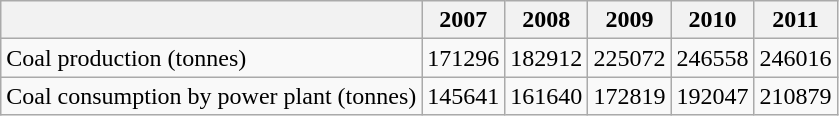<table class="wikitable">
<tr>
<th></th>
<th>2007</th>
<th>2008</th>
<th>2009</th>
<th>2010</th>
<th>2011</th>
</tr>
<tr>
<td>Coal production (tonnes)</td>
<td>171296</td>
<td>182912</td>
<td>225072</td>
<td>246558</td>
<td>246016</td>
</tr>
<tr>
<td>Coal consumption by power plant (tonnes)</td>
<td>145641</td>
<td>161640</td>
<td>172819</td>
<td>192047</td>
<td>210879</td>
</tr>
</table>
